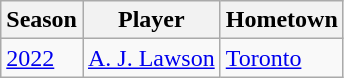<table class="wikitable">
<tr>
<th>Season</th>
<th>Player</th>
<th>Hometown</th>
</tr>
<tr>
<td><a href='#'>2022</a></td>
<td><a href='#'>A. J. Lawson</a></td>
<td><a href='#'>Toronto</a></td>
</tr>
</table>
